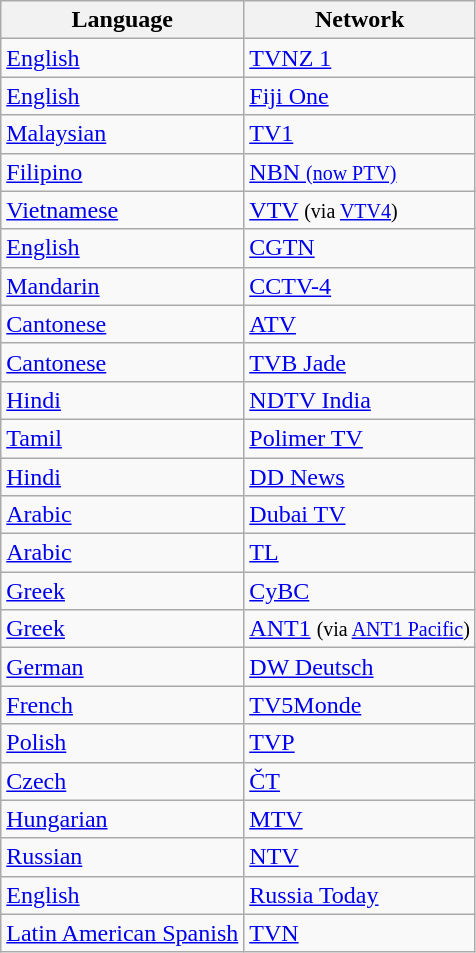<table class=wikitable>
<tr>
<th>Language</th>
<th>Network</th>
</tr>
<tr>
<td> <a href='#'>English</a></td>
<td><a href='#'>TVNZ 1</a></td>
</tr>
<tr>
<td> <a href='#'>English</a></td>
<td><a href='#'>Fiji One</a></td>
</tr>
<tr>
<td> <a href='#'>Malaysian</a></td>
<td><a href='#'>TV1</a></td>
</tr>
<tr>
<td> <a href='#'>Filipino</a></td>
<td><a href='#'>NBN <small>(now PTV)</small></a></td>
</tr>
<tr>
<td> <a href='#'>Vietnamese</a></td>
<td><a href='#'>VTV</a> <small>(via <a href='#'>VTV4</a>)</small></td>
</tr>
<tr>
<td> <a href='#'>English</a></td>
<td><a href='#'>CGTN</a></td>
</tr>
<tr>
<td> <a href='#'>Mandarin</a></td>
<td><a href='#'>CCTV-4</a></td>
</tr>
<tr>
<td> <a href='#'>Cantonese</a></td>
<td><a href='#'>ATV</a></td>
</tr>
<tr>
<td> <a href='#'>Cantonese</a></td>
<td><a href='#'>TVB Jade</a></td>
</tr>
<tr>
<td> <a href='#'>Hindi</a></td>
<td><a href='#'>NDTV India</a></td>
</tr>
<tr>
<td> <a href='#'>Tamil</a></td>
<td><a href='#'>Polimer TV</a></td>
</tr>
<tr>
<td> <a href='#'>Hindi</a></td>
<td><a href='#'>DD News</a></td>
</tr>
<tr>
<td> <a href='#'>Arabic</a></td>
<td><a href='#'>Dubai TV</a></td>
</tr>
<tr>
<td> <a href='#'>Arabic</a></td>
<td><a href='#'>TL</a></td>
</tr>
<tr>
<td> <a href='#'>Greek</a></td>
<td><a href='#'>CyBC</a></td>
</tr>
<tr>
<td> <a href='#'>Greek</a></td>
<td><a href='#'>ANT1</a> <small>(via <a href='#'>ANT1 Pacific</a>)</small></td>
</tr>
<tr>
<td> <a href='#'>German</a></td>
<td><a href='#'>DW Deutsch</a></td>
</tr>
<tr>
<td> <a href='#'>French</a></td>
<td><a href='#'>TV5Monde</a></td>
</tr>
<tr>
<td> <a href='#'>Polish</a></td>
<td><a href='#'>TVP</a></td>
</tr>
<tr>
<td> <a href='#'>Czech</a></td>
<td><a href='#'>ČT</a></td>
</tr>
<tr>
<td> <a href='#'>Hungarian</a></td>
<td><a href='#'>MTV</a></td>
</tr>
<tr>
<td> <a href='#'>Russian</a></td>
<td><a href='#'>NTV</a></td>
</tr>
<tr>
<td> <a href='#'>English</a></td>
<td><a href='#'>Russia Today</a></td>
</tr>
<tr>
<td> <a href='#'>Latin American Spanish</a></td>
<td><a href='#'>TVN</a></td>
</tr>
</table>
